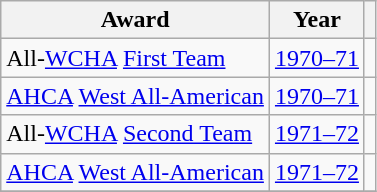<table class="wikitable">
<tr>
<th>Award</th>
<th>Year</th>
<th></th>
</tr>
<tr>
<td>All-<a href='#'>WCHA</a> <a href='#'>First Team</a></td>
<td><a href='#'>1970–71</a></td>
<td></td>
</tr>
<tr>
<td><a href='#'>AHCA</a> <a href='#'>West All-American</a></td>
<td><a href='#'>1970–71</a></td>
<td></td>
</tr>
<tr>
<td>All-<a href='#'>WCHA</a> <a href='#'>Second Team</a></td>
<td><a href='#'>1971–72</a></td>
<td></td>
</tr>
<tr>
<td><a href='#'>AHCA</a> <a href='#'>West All-American</a></td>
<td><a href='#'>1971–72</a></td>
<td></td>
</tr>
<tr>
</tr>
</table>
